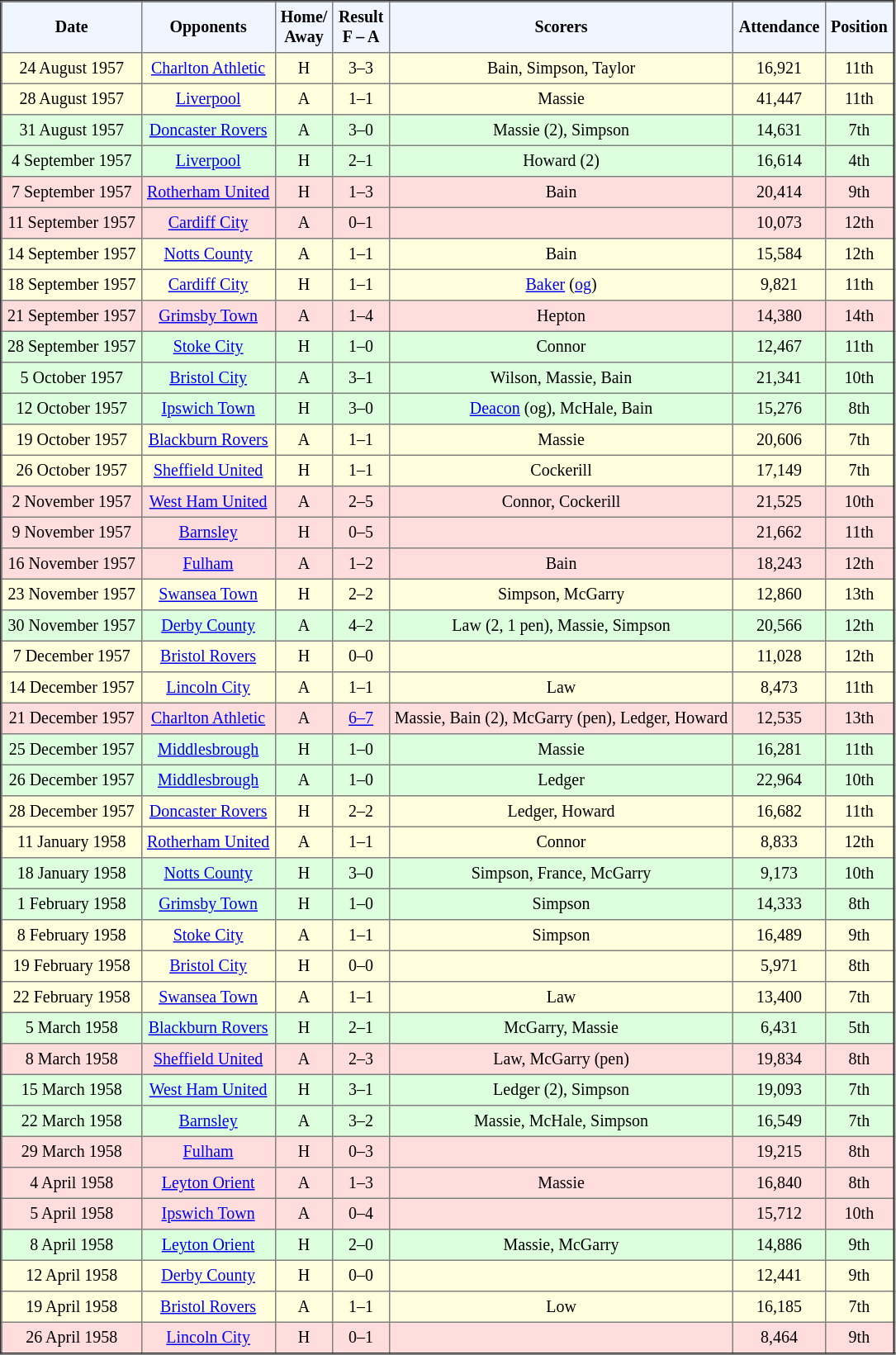<table border="2" cellpadding="4" style="border-collapse:collapse; text-align:center; font-size:smaller;">
<tr style="background:#f0f6ff;">
<th><strong>Date</strong></th>
<th><strong>Opponents</strong></th>
<th><strong>Home/<br>Away</strong></th>
<th><strong>Result<br>F – A</strong></th>
<th><strong>Scorers</strong></th>
<th><strong>Attendance</strong></th>
<th><strong>Position</strong></th>
</tr>
<tr style="background:#ffd;">
<td>24 August 1957</td>
<td><a href='#'>Charlton Athletic</a></td>
<td>H</td>
<td>3–3</td>
<td>Bain, Simpson, Taylor</td>
<td>16,921</td>
<td>11th</td>
</tr>
<tr style="background:#ffd;">
<td>28 August 1957</td>
<td><a href='#'>Liverpool</a></td>
<td>A</td>
<td>1–1</td>
<td>Massie</td>
<td>41,447</td>
<td>11th</td>
</tr>
<tr style="background:#dfd;">
<td>31 August 1957</td>
<td><a href='#'>Doncaster Rovers</a></td>
<td>A</td>
<td>3–0</td>
<td>Massie (2), Simpson</td>
<td>14,631</td>
<td>7th</td>
</tr>
<tr style="background:#dfd;">
<td>4 September 1957</td>
<td><a href='#'>Liverpool</a></td>
<td>H</td>
<td>2–1</td>
<td>Howard (2)</td>
<td>16,614</td>
<td>4th</td>
</tr>
<tr style="background:#fdd;">
<td>7 September 1957</td>
<td><a href='#'>Rotherham United</a></td>
<td>H</td>
<td>1–3</td>
<td>Bain</td>
<td>20,414</td>
<td>9th</td>
</tr>
<tr style="background:#fdd;">
<td>11 September 1957</td>
<td><a href='#'>Cardiff City</a></td>
<td>A</td>
<td>0–1</td>
<td></td>
<td>10,073</td>
<td>12th</td>
</tr>
<tr style="background:#ffd;">
<td>14 September 1957</td>
<td><a href='#'>Notts County</a></td>
<td>A</td>
<td>1–1</td>
<td>Bain</td>
<td>15,584</td>
<td>12th</td>
</tr>
<tr style="background:#ffd;">
<td>18 September 1957</td>
<td><a href='#'>Cardiff City</a></td>
<td>H</td>
<td>1–1</td>
<td><a href='#'>Baker</a> (<a href='#'>og</a>)</td>
<td>9,821</td>
<td>11th</td>
</tr>
<tr style="background:#fdd;">
<td>21 September 1957</td>
<td><a href='#'>Grimsby Town</a></td>
<td>A</td>
<td>1–4</td>
<td>Hepton</td>
<td>14,380</td>
<td>14th</td>
</tr>
<tr style="background:#dfd;">
<td>28 September 1957</td>
<td><a href='#'>Stoke City</a></td>
<td>H</td>
<td>1–0</td>
<td>Connor</td>
<td>12,467</td>
<td>11th</td>
</tr>
<tr style="background:#dfd;">
<td>5 October 1957</td>
<td><a href='#'>Bristol City</a></td>
<td>A</td>
<td>3–1</td>
<td>Wilson, Massie, Bain</td>
<td>21,341</td>
<td>10th</td>
</tr>
<tr style="background:#dfd;">
<td>12 October 1957</td>
<td><a href='#'>Ipswich Town</a></td>
<td>H</td>
<td>3–0</td>
<td><a href='#'>Deacon</a> (og), McHale, Bain</td>
<td>15,276</td>
<td>8th</td>
</tr>
<tr style="background:#ffd;">
<td>19 October 1957</td>
<td><a href='#'>Blackburn Rovers</a></td>
<td>A</td>
<td>1–1</td>
<td>Massie</td>
<td>20,606</td>
<td>7th</td>
</tr>
<tr style="background:#ffd;">
<td>26 October 1957</td>
<td><a href='#'>Sheffield United</a></td>
<td>H</td>
<td>1–1</td>
<td>Cockerill</td>
<td>17,149</td>
<td>7th</td>
</tr>
<tr style="background:#fdd;">
<td>2 November 1957</td>
<td><a href='#'>West Ham United</a></td>
<td>A</td>
<td>2–5</td>
<td>Connor, Cockerill</td>
<td>21,525</td>
<td>10th</td>
</tr>
<tr style="background:#fdd;">
<td>9 November 1957</td>
<td><a href='#'>Barnsley</a></td>
<td>H</td>
<td>0–5</td>
<td></td>
<td>21,662</td>
<td>11th</td>
</tr>
<tr style="background:#fdd;">
<td>16 November 1957</td>
<td><a href='#'>Fulham</a></td>
<td>A</td>
<td>1–2</td>
<td>Bain</td>
<td>18,243</td>
<td>12th</td>
</tr>
<tr style="background:#ffd;">
<td>23 November 1957</td>
<td><a href='#'>Swansea Town</a></td>
<td>H</td>
<td>2–2</td>
<td>Simpson, McGarry</td>
<td>12,860</td>
<td>13th</td>
</tr>
<tr style="background:#dfd;">
<td>30 November 1957</td>
<td><a href='#'>Derby County</a></td>
<td>A</td>
<td>4–2</td>
<td>Law (2, 1 pen), Massie, Simpson</td>
<td>20,566</td>
<td>12th</td>
</tr>
<tr style="background:#ffd;">
<td>7 December 1957</td>
<td><a href='#'>Bristol Rovers</a></td>
<td>H</td>
<td>0–0</td>
<td></td>
<td>11,028</td>
<td>12th</td>
</tr>
<tr style="background:#ffd;">
<td>14 December 1957</td>
<td><a href='#'>Lincoln City</a></td>
<td>A</td>
<td>1–1</td>
<td>Law</td>
<td>8,473</td>
<td>11th</td>
</tr>
<tr style="background:#fdd;">
<td>21 December 1957</td>
<td><a href='#'>Charlton Athletic</a></td>
<td>A</td>
<td><a href='#'>6–7</a></td>
<td>Massie, Bain (2), McGarry (pen), Ledger, Howard</td>
<td>12,535</td>
<td>13th</td>
</tr>
<tr style="background:#dfd;">
<td>25 December 1957</td>
<td><a href='#'>Middlesbrough</a></td>
<td>H</td>
<td>1–0</td>
<td>Massie</td>
<td>16,281</td>
<td>11th</td>
</tr>
<tr style="background:#dfd;">
<td>26 December 1957</td>
<td><a href='#'>Middlesbrough</a></td>
<td>A</td>
<td>1–0</td>
<td>Ledger</td>
<td>22,964</td>
<td>10th</td>
</tr>
<tr style="background:#ffd;">
<td>28 December 1957</td>
<td><a href='#'>Doncaster Rovers</a></td>
<td>H</td>
<td>2–2</td>
<td>Ledger, Howard</td>
<td>16,682</td>
<td>11th</td>
</tr>
<tr style="background:#ffd;">
<td>11 January 1958</td>
<td><a href='#'>Rotherham United</a></td>
<td>A</td>
<td>1–1</td>
<td>Connor</td>
<td>8,833</td>
<td>12th</td>
</tr>
<tr style="background:#dfd;">
<td>18 January 1958</td>
<td><a href='#'>Notts County</a></td>
<td>H</td>
<td>3–0</td>
<td>Simpson, France, McGarry</td>
<td>9,173</td>
<td>10th</td>
</tr>
<tr style="background:#dfd;">
<td>1 February 1958</td>
<td><a href='#'>Grimsby Town</a></td>
<td>H</td>
<td>1–0</td>
<td>Simpson</td>
<td>14,333</td>
<td>8th</td>
</tr>
<tr style="background:#ffd;">
<td>8 February 1958</td>
<td><a href='#'>Stoke City</a></td>
<td>A</td>
<td>1–1</td>
<td>Simpson</td>
<td>16,489</td>
<td>9th</td>
</tr>
<tr style="background:#ffd;">
<td>19 February 1958</td>
<td><a href='#'>Bristol City</a></td>
<td>H</td>
<td>0–0</td>
<td></td>
<td>5,971</td>
<td>8th</td>
</tr>
<tr style="background:#ffd;">
<td>22 February 1958</td>
<td><a href='#'>Swansea Town</a></td>
<td>A</td>
<td>1–1</td>
<td>Law</td>
<td>13,400</td>
<td>7th</td>
</tr>
<tr style="background:#dfd;">
<td>5 March 1958</td>
<td><a href='#'>Blackburn Rovers</a></td>
<td>H</td>
<td>2–1</td>
<td>McGarry, Massie</td>
<td>6,431</td>
<td>5th</td>
</tr>
<tr style="background:#fdd;">
<td>8 March 1958</td>
<td><a href='#'>Sheffield United</a></td>
<td>A</td>
<td>2–3</td>
<td>Law, McGarry (pen)</td>
<td>19,834</td>
<td>8th</td>
</tr>
<tr style="background:#dfd;">
<td>15 March 1958</td>
<td><a href='#'>West Ham United</a></td>
<td>H</td>
<td>3–1</td>
<td>Ledger (2), Simpson</td>
<td>19,093</td>
<td>7th</td>
</tr>
<tr style="background:#dfd;">
<td>22 March 1958</td>
<td><a href='#'>Barnsley</a></td>
<td>A</td>
<td>3–2</td>
<td>Massie, McHale, Simpson</td>
<td>16,549</td>
<td>7th</td>
</tr>
<tr style="background:#fdd;">
<td>29 March 1958</td>
<td><a href='#'>Fulham</a></td>
<td>H</td>
<td>0–3</td>
<td></td>
<td>19,215</td>
<td>8th</td>
</tr>
<tr style="background:#fdd;">
<td>4 April 1958</td>
<td><a href='#'>Leyton Orient</a></td>
<td>A</td>
<td>1–3</td>
<td>Massie</td>
<td>16,840</td>
<td>8th</td>
</tr>
<tr style="background:#fdd;">
<td>5 April 1958</td>
<td><a href='#'>Ipswich Town</a></td>
<td>A</td>
<td>0–4</td>
<td></td>
<td>15,712</td>
<td>10th</td>
</tr>
<tr style="background:#dfd;">
<td>8 April 1958</td>
<td><a href='#'>Leyton Orient</a></td>
<td>H</td>
<td>2–0</td>
<td>Massie, McGarry</td>
<td>14,886</td>
<td>9th</td>
</tr>
<tr style="background:#ffd;">
<td>12 April 1958</td>
<td><a href='#'>Derby County</a></td>
<td>H</td>
<td>0–0</td>
<td></td>
<td>12,441</td>
<td>9th</td>
</tr>
<tr style="background:#ffd;">
<td>19 April 1958</td>
<td><a href='#'>Bristol Rovers</a></td>
<td>A</td>
<td>1–1</td>
<td>Low</td>
<td>16,185</td>
<td>7th</td>
</tr>
<tr style="background:#fdd;">
<td>26 April 1958</td>
<td><a href='#'>Lincoln City</a></td>
<td>H</td>
<td>0–1</td>
<td></td>
<td>8,464</td>
<td>9th</td>
</tr>
</table>
